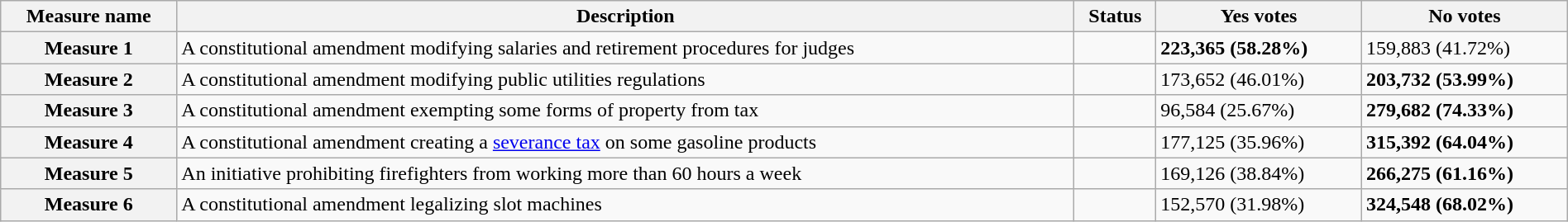<table class="wikitable sortable plainrowheaders" style="width:100%">
<tr>
<th scope="col">Measure name</th>
<th class="unsortable" scope="col">Description</th>
<th scope="col">Status</th>
<th scope="col">Yes votes</th>
<th scope="col">No votes</th>
</tr>
<tr>
<th scope="row">Measure 1</th>
<td>A constitutional amendment modifying salaries and retirement procedures for judges</td>
<td></td>
<td><strong>223,365 (58.28%)</strong></td>
<td>159,883 (41.72%)</td>
</tr>
<tr>
<th scope="row">Measure 2</th>
<td>A constitutional amendment modifying public utilities regulations</td>
<td></td>
<td>173,652 (46.01%)</td>
<td><strong>203,732 (53.99%)</strong></td>
</tr>
<tr>
<th scope="row">Measure 3</th>
<td>A constitutional amendment exempting some forms of property from tax</td>
<td></td>
<td>96,584 (25.67%)</td>
<td><strong>279,682 (74.33%)</strong></td>
</tr>
<tr>
<th scope="row">Measure 4</th>
<td>A constitutional amendment creating a <a href='#'>severance tax</a> on some gasoline products</td>
<td></td>
<td>177,125 (35.96%)</td>
<td><strong>315,392 (64.04%)</strong></td>
</tr>
<tr>
<th scope="row">Measure 5</th>
<td>An initiative prohibiting firefighters from working more than 60 hours a week</td>
<td></td>
<td>169,126 (38.84%)</td>
<td><strong>266,275 (61.16%)</strong></td>
</tr>
<tr>
<th scope="row">Measure 6</th>
<td>A constitutional amendment legalizing slot machines</td>
<td></td>
<td>152,570 (31.98%)</td>
<td><strong>324,548 (68.02%)</strong></td>
</tr>
</table>
